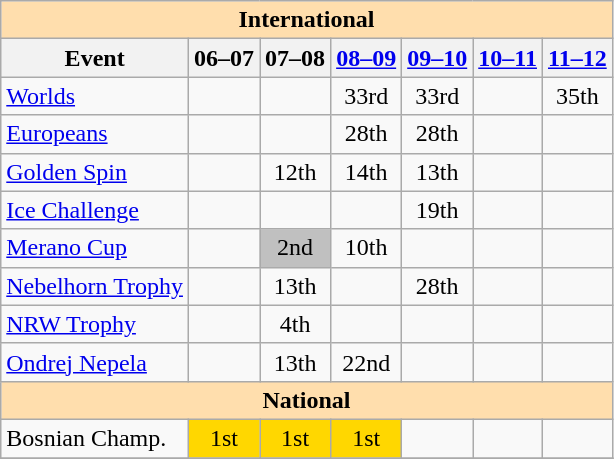<table class="wikitable" style="text-align:center">
<tr>
<th style="background-color: #ffdead; " colspan=7 align=center>International</th>
</tr>
<tr>
<th>Event</th>
<th>06–07</th>
<th>07–08</th>
<th><a href='#'>08–09</a></th>
<th><a href='#'>09–10</a></th>
<th><a href='#'>10–11</a></th>
<th><a href='#'>11–12</a></th>
</tr>
<tr>
<td align=left><a href='#'>Worlds</a></td>
<td></td>
<td></td>
<td>33rd</td>
<td>33rd</td>
<td></td>
<td>35th</td>
</tr>
<tr>
<td align=left><a href='#'>Europeans</a></td>
<td></td>
<td></td>
<td>28th</td>
<td>28th</td>
<td></td>
<td></td>
</tr>
<tr>
<td align=left><a href='#'>Golden Spin</a></td>
<td></td>
<td>12th</td>
<td>14th</td>
<td>13th</td>
<td></td>
<td></td>
</tr>
<tr>
<td align=left><a href='#'>Ice Challenge</a></td>
<td></td>
<td></td>
<td></td>
<td>19th</td>
<td></td>
<td></td>
</tr>
<tr>
<td align=left><a href='#'>Merano Cup</a></td>
<td></td>
<td bgcolor=silver>2nd</td>
<td>10th</td>
<td></td>
<td></td>
<td></td>
</tr>
<tr>
<td align=left><a href='#'>Nebelhorn Trophy</a></td>
<td></td>
<td>13th</td>
<td></td>
<td>28th</td>
<td></td>
<td></td>
</tr>
<tr>
<td align=left><a href='#'>NRW Trophy</a></td>
<td></td>
<td>4th</td>
<td></td>
<td></td>
<td></td>
<td></td>
</tr>
<tr>
<td align=left><a href='#'>Ondrej Nepela</a></td>
<td></td>
<td>13th</td>
<td>22nd</td>
<td></td>
<td></td>
<td></td>
</tr>
<tr>
<th style="background-color: #ffdead; " colspan=7 align=center>National</th>
</tr>
<tr>
<td align=left>Bosnian Champ.</td>
<td bgcolor=gold>1st</td>
<td bgcolor=gold>1st</td>
<td bgcolor=gold>1st</td>
<td></td>
<td></td>
<td></td>
</tr>
<tr>
</tr>
</table>
